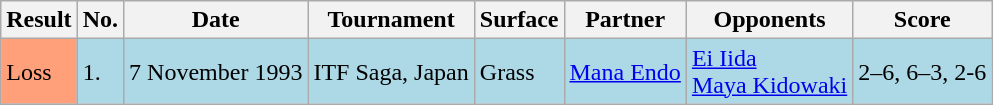<table class="sortable wikitable">
<tr>
<th>Result</th>
<th>No.</th>
<th>Date</th>
<th>Tournament</th>
<th>Surface</th>
<th>Partner</th>
<th>Opponents</th>
<th class="unsortable">Score</th>
</tr>
<tr style="background:lightblue;">
<td bgcolor="FFA07A">Loss</td>
<td>1.</td>
<td>7 November 1993</td>
<td>ITF Saga, Japan</td>
<td>Grass</td>
<td> <a href='#'>Mana Endo</a></td>
<td> <a href='#'>Ei Iida</a> <br>  <a href='#'>Maya Kidowaki</a></td>
<td>2–6, 6–3, 2-6</td>
</tr>
</table>
